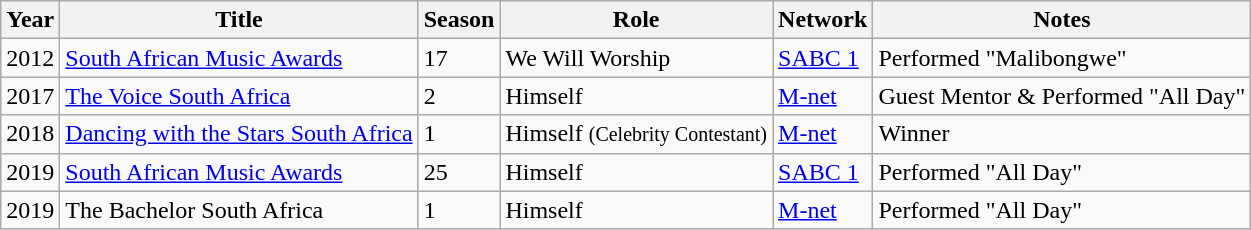<table class="wikitable">
<tr>
<th>Year</th>
<th>Title</th>
<th>Season</th>
<th>Role</th>
<th>Network</th>
<th>Notes</th>
</tr>
<tr>
<td>2012</td>
<td><a href='#'>South African Music Awards</a></td>
<td>17</td>
<td>We Will Worship</td>
<td><a href='#'>SABC 1</a></td>
<td>Performed "Malibongwe"</td>
</tr>
<tr>
<td>2017</td>
<td><a href='#'>The Voice South Africa</a></td>
<td>2</td>
<td>Himself</td>
<td><a href='#'>M-net</a></td>
<td>Guest Mentor & Performed "All Day"</td>
</tr>
<tr>
<td>2018</td>
<td><a href='#'>Dancing with the Stars South Africa</a></td>
<td>1</td>
<td>Himself <small>(Celebrity Contestant)</small></td>
<td><a href='#'>M-net</a></td>
<td>Winner</td>
</tr>
<tr>
<td>2019</td>
<td><a href='#'>South African Music Awards</a></td>
<td>25</td>
<td>Himself</td>
<td><a href='#'>SABC 1</a></td>
<td>Performed "All Day"</td>
</tr>
<tr>
<td>2019</td>
<td>The Bachelor South Africa</td>
<td>1</td>
<td>Himself</td>
<td><a href='#'>M-net</a></td>
<td>Performed "All Day"</td>
</tr>
</table>
